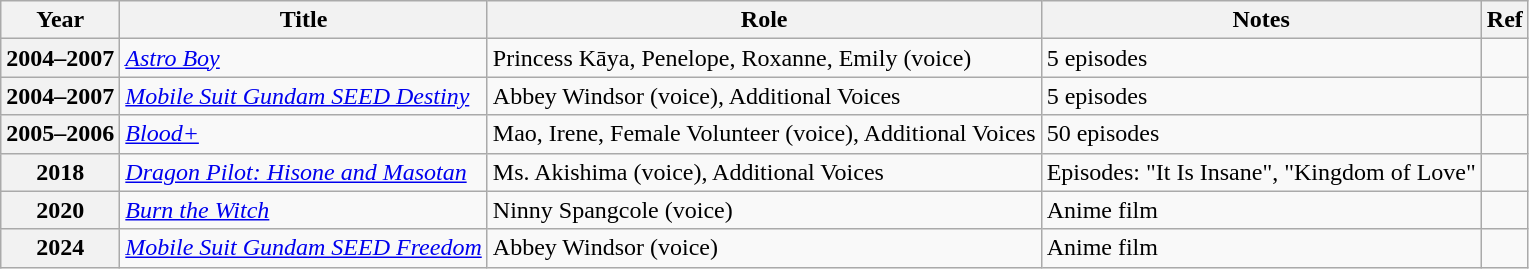<table class="wikitable plainrowheaders sortable">
<tr>
<th scope="col">Year</th>
<th scope="col">Title</th>
<th scope="col">Role</th>
<th scope="col" class="unsortable">Notes</th>
<th scope="col" class="unsortable">Ref</th>
</tr>
<tr>
<th scope="row">2004–2007</th>
<td><em><a href='#'>Astro Boy</a></em></td>
<td>Princess Kāya, Penelope, Roxanne, Emily (voice)</td>
<td>5 episodes</td>
<td></td>
</tr>
<tr>
<th scope="row">2004–2007</th>
<td><em><a href='#'>Mobile Suit Gundam SEED Destiny</a></em></td>
<td>Abbey Windsor (voice), Additional Voices</td>
<td>5 episodes</td>
<td></td>
</tr>
<tr>
<th scope="row">2005–2006</th>
<td><em><a href='#'>Blood+</a></em></td>
<td>Mao, Irene, Female Volunteer (voice), Additional Voices</td>
<td>50 episodes</td>
<td></td>
</tr>
<tr>
<th scope="row">2018</th>
<td><em><a href='#'>Dragon Pilot: Hisone and Masotan</a></em></td>
<td>Ms. Akishima (voice), Additional Voices</td>
<td>Episodes: "It Is Insane", "Kingdom of Love"</td>
<td></td>
</tr>
<tr>
<th scope="row">2020</th>
<td><em><a href='#'>Burn the Witch</a></em></td>
<td>Ninny Spangcole (voice)</td>
<td>Anime film</td>
<td></td>
</tr>
<tr>
<th scope="row">2024</th>
<td><em><a href='#'>Mobile Suit Gundam SEED Freedom</a></em></td>
<td>Abbey Windsor (voice)</td>
<td>Anime film</td>
<td></td>
</tr>
</table>
